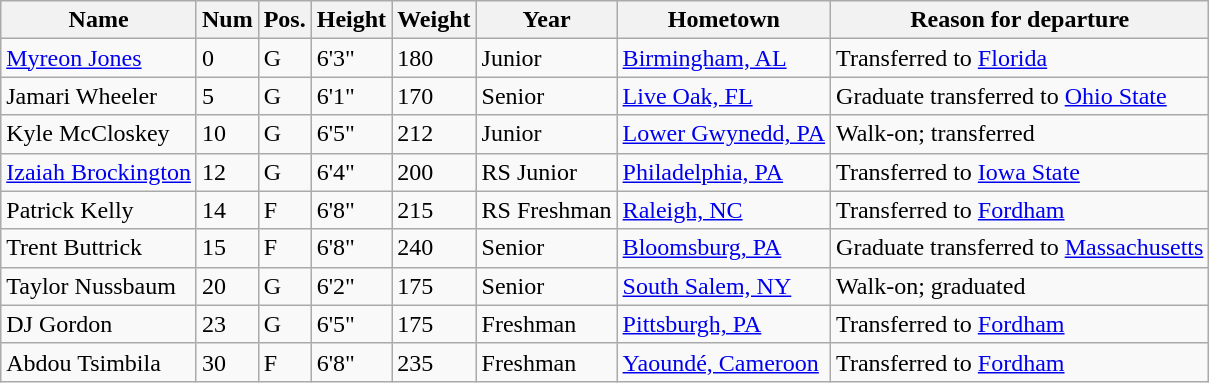<table class="wikitable sortable" style="font-size:100%;" border="1">
<tr>
<th>Name</th>
<th>Num</th>
<th>Pos.</th>
<th>Height</th>
<th>Weight</th>
<th>Year</th>
<th>Hometown</th>
<th class="unsortable">Reason for departure</th>
</tr>
<tr>
<td><a href='#'>Myreon Jones</a></td>
<td>0</td>
<td>G</td>
<td>6'3"</td>
<td>180</td>
<td>Junior</td>
<td><a href='#'>Birmingham, AL</a></td>
<td>Transferred to <a href='#'>Florida</a></td>
</tr>
<tr>
<td>Jamari Wheeler</td>
<td>5</td>
<td>G</td>
<td>6'1"</td>
<td>170</td>
<td>Senior</td>
<td><a href='#'>Live Oak, FL</a></td>
<td>Graduate transferred to <a href='#'>Ohio State</a></td>
</tr>
<tr>
<td>Kyle McCloskey</td>
<td>10</td>
<td>G</td>
<td>6'5"</td>
<td>212</td>
<td>Junior</td>
<td><a href='#'>Lower Gwynedd, PA</a></td>
<td>Walk-on; transferred</td>
</tr>
<tr>
<td><a href='#'>Izaiah Brockington</a></td>
<td>12</td>
<td>G</td>
<td>6'4"</td>
<td>200</td>
<td>RS Junior</td>
<td><a href='#'>Philadelphia, PA</a></td>
<td>Transferred to <a href='#'>Iowa State</a></td>
</tr>
<tr>
<td>Patrick Kelly</td>
<td>14</td>
<td>F</td>
<td>6'8"</td>
<td>215</td>
<td>RS Freshman</td>
<td><a href='#'>Raleigh, NC</a></td>
<td>Transferred to <a href='#'>Fordham</a></td>
</tr>
<tr>
<td>Trent Buttrick</td>
<td>15</td>
<td>F</td>
<td>6'8"</td>
<td>240</td>
<td>Senior</td>
<td><a href='#'>Bloomsburg, PA</a></td>
<td>Graduate transferred to <a href='#'>Massachusetts</a></td>
</tr>
<tr>
<td>Taylor Nussbaum</td>
<td>20</td>
<td>G</td>
<td>6'2"</td>
<td>175</td>
<td>Senior</td>
<td><a href='#'>South Salem, NY</a></td>
<td>Walk-on; graduated</td>
</tr>
<tr>
<td>DJ Gordon</td>
<td>23</td>
<td>G</td>
<td>6'5"</td>
<td>175</td>
<td>Freshman</td>
<td><a href='#'>Pittsburgh, PA</a></td>
<td>Transferred to <a href='#'>Fordham</a></td>
</tr>
<tr>
<td>Abdou Tsimbila</td>
<td>30</td>
<td>F</td>
<td>6'8"</td>
<td>235</td>
<td>Freshman</td>
<td><a href='#'>Yaoundé, Cameroon</a></td>
<td>Transferred to <a href='#'>Fordham</a></td>
</tr>
</table>
